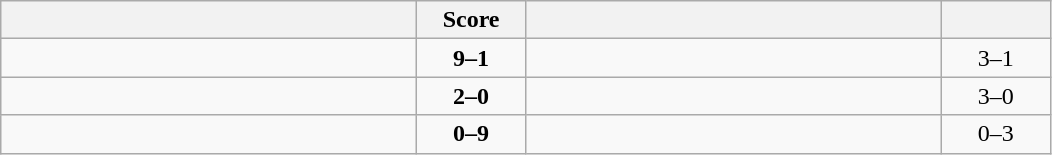<table class="wikitable" style="text-align: center; ">
<tr>
<th align="right" width="270"></th>
<th width="65">Score</th>
<th align="left" width="270"></th>
<th width="65"></th>
</tr>
<tr>
<td align="left"><strong></strong></td>
<td><strong>9–1</strong></td>
<td align="left"></td>
<td>3–1 <strong></strong></td>
</tr>
<tr>
<td align="left"><strong></strong></td>
<td><strong>2–0</strong></td>
<td align="left"></td>
<td>3–0 <strong></strong></td>
</tr>
<tr>
<td align="left"></td>
<td><strong>0–9</strong></td>
<td align="left"><strong></strong></td>
<td>0–3 <strong></strong></td>
</tr>
</table>
